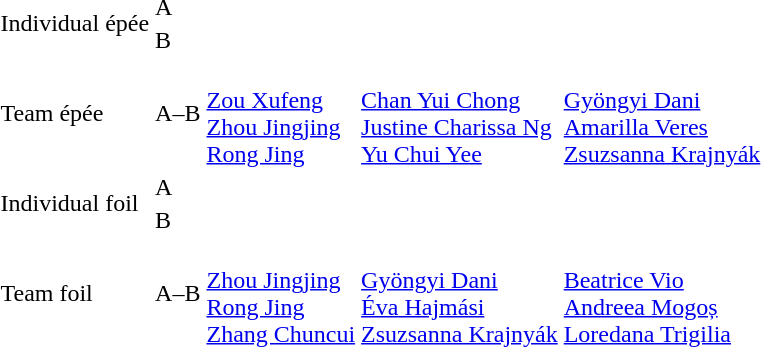<table>
<tr>
<td rowspan=2>Individual épée</td>
<td>A</td>
<td></td>
<td></td>
<td></td>
</tr>
<tr>
<td>B</td>
<td></td>
<td></td>
<td></td>
</tr>
<tr>
<td>Team épée</td>
<td>A–B</td>
<td><br><a href='#'>Zou Xufeng</a><br><a href='#'>Zhou Jingjing</a><br><a href='#'>Rong Jing</a></td>
<td><br><a href='#'>Chan Yui Chong</a><br><a href='#'>Justine Charissa Ng</a><br><a href='#'>Yu Chui Yee</a></td>
<td nowrap><br><a href='#'>Gyöngyi Dani</a><br><a href='#'>Amarilla Veres</a><br><a href='#'>Zsuzsanna Krajnyák</a></td>
</tr>
<tr>
<td rowspan=2>Individual foil</td>
<td>A</td>
<td></td>
<td></td>
<td></td>
</tr>
<tr>
<td>B</td>
<td></td>
<td></td>
<td></td>
</tr>
<tr>
<td>Team foil</td>
<td>A–B</td>
<td nowrap><br><a href='#'>Zhou Jingjing</a><br><a href='#'>Rong Jing</a><br><a href='#'>Zhang Chuncui</a></td>
<td nowrap><br><a href='#'>Gyöngyi Dani</a><br><a href='#'>Éva Hajmási</a><br><a href='#'>Zsuzsanna Krajnyák</a></td>
<td><br><a href='#'>Beatrice Vio</a><br><a href='#'>Andreea Mogoș</a><br><a href='#'>Loredana Trigilia</a></td>
</tr>
</table>
